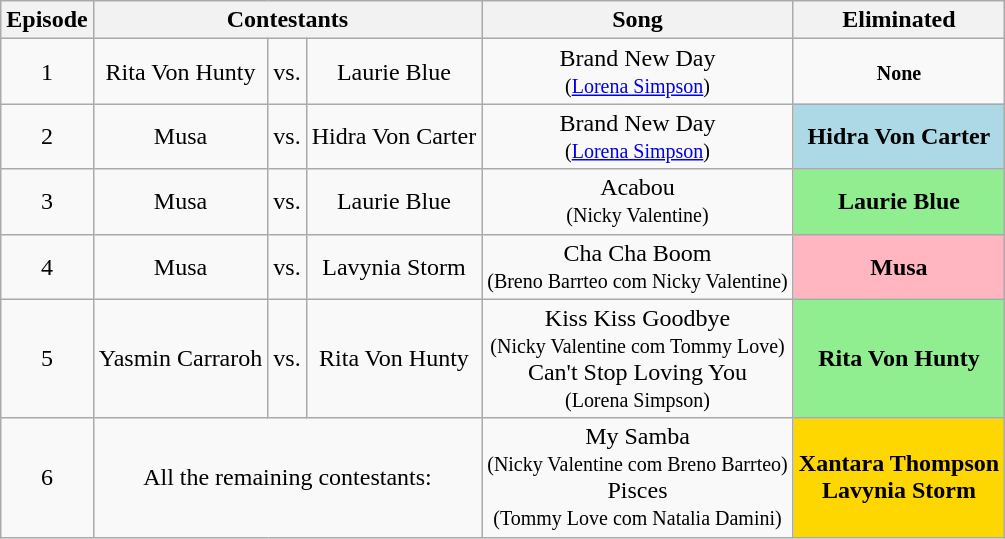<table class="wikitable" border="2" style="text-align:center">
<tr>
<th>Episode</th>
<th colspan="3">Contestants</th>
<th>Song</th>
<th>Eliminated</th>
</tr>
<tr>
<td>1</td>
<td>Rita Von Hunty</td>
<td>vs.</td>
<td>Laurie Blue</td>
<td>Brand New Day<br><small>(<a href='#'>Lorena Simpson</a>)</small></td>
<td><small><strong>None</strong></small></td>
</tr>
<tr>
<td>2</td>
<td>Musa</td>
<td>vs.</td>
<td>Hidra Von Carter</td>
<td>Brand New Day<br><small>(<a href='#'>Lorena Simpson</a>)</small></td>
<td style="background: lightblue"><strong>Hidra Von Carter</strong></td>
</tr>
<tr>
<td>3</td>
<td>Musa</td>
<td>vs.</td>
<td>Laurie Blue</td>
<td>Acabou<br><small>(Nicky Valentine)</small></td>
<td style="background: lightgreen"><strong>Laurie Blue</strong></td>
</tr>
<tr>
<td>4</td>
<td>Musa</td>
<td>vs.</td>
<td>Lavynia Storm</td>
<td>Cha Cha Boom<br><small>(Breno Barrteo com Nicky Valentine)</small></td>
<td style="background: lightpink"><strong>Musa</strong></td>
</tr>
<tr>
<td>5</td>
<td>Yasmin Carraroh</td>
<td>vs.</td>
<td>Rita Von Hunty</td>
<td>Kiss Kiss Goodbye<br><small>(Nicky Valentine com Tommy Love)</small><br> Can't Stop Loving You<br><small>(Lorena Simpson)</small></td>
<td style="background: lightgreen"><strong>Rita Von Hunty</strong></td>
</tr>
<tr>
<td>6</td>
<td colspan="3">All the remaining contestants:<br></td>
<td>My Samba<br><small>(Nicky Valentine com Breno Barrteo)</small><br>Pisces<br><small>(Tommy Love com Natalia Damini)</small></td>
<td style="background: gold"><strong>Xantara Thompson</strong><br><strong>Lavynia Storm</strong></td>
</tr>
</table>
